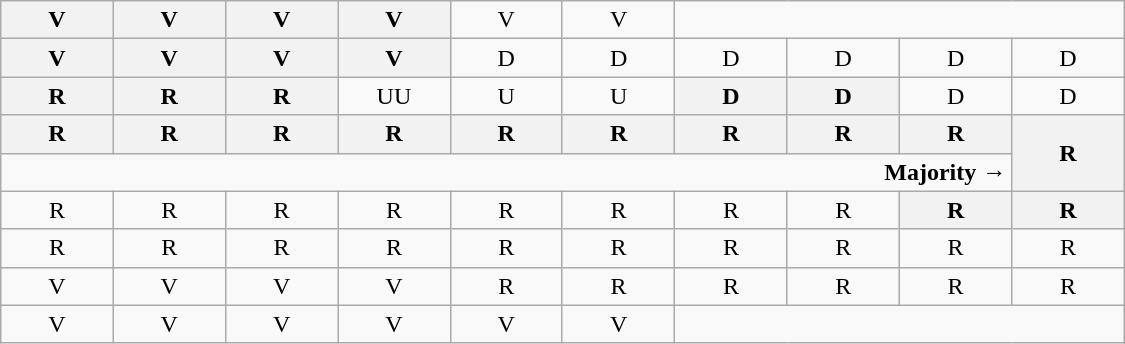<table class="wikitable" style="text-align:center" width=750px>
<tr>
<th>V<br></th>
<th>V<br></th>
<th>V<br></th>
<th>V<br></th>
<td>V</td>
<td>V</td>
<td colspan=4></td>
</tr>
<tr>
<th width=50px >V<br></th>
<th width=50px >V<br></th>
<th width=50px >V<br></th>
<th width=50px >V<br></th>
<td width=50px >D</td>
<td width=50px >D</td>
<td width=50px >D</td>
<td width=50px >D</td>
<td width=50px >D</td>
<td width=50px >D</td>
</tr>
<tr>
<th>R<br></th>
<th>R<br></th>
<th>R<br></th>
<td>UU</td>
<td>U</td>
<td>U</td>
<th>D<br></th>
<th>D<br></th>
<td>D</td>
<td>D</td>
</tr>
<tr>
<th>R<br></th>
<th>R<br></th>
<th>R<br></th>
<th>R<br></th>
<th>R<br></th>
<th>R<br></th>
<th>R<br></th>
<th>R<br></th>
<th>R<br></th>
<th rowspan=2 >R<br></th>
</tr>
<tr>
<td colspan=9 align=right><strong>Majority →</strong></td>
</tr>
<tr>
<td>R</td>
<td>R</td>
<td>R</td>
<td>R</td>
<td>R</td>
<td>R</td>
<td>R</td>
<td>R</td>
<th>R<br></th>
<th>R<br></th>
</tr>
<tr>
<td>R</td>
<td>R</td>
<td>R</td>
<td>R</td>
<td>R</td>
<td>R</td>
<td>R</td>
<td>R</td>
<td>R</td>
<td>R</td>
</tr>
<tr>
<td>V</td>
<td>V</td>
<td>V</td>
<td>V</td>
<td>R</td>
<td>R</td>
<td>R</td>
<td>R</td>
<td>R</td>
<td>R</td>
</tr>
<tr>
<td>V</td>
<td>V</td>
<td>V</td>
<td>V</td>
<td>V</td>
<td>V</td>
<td colspan=4></td>
</tr>
</table>
